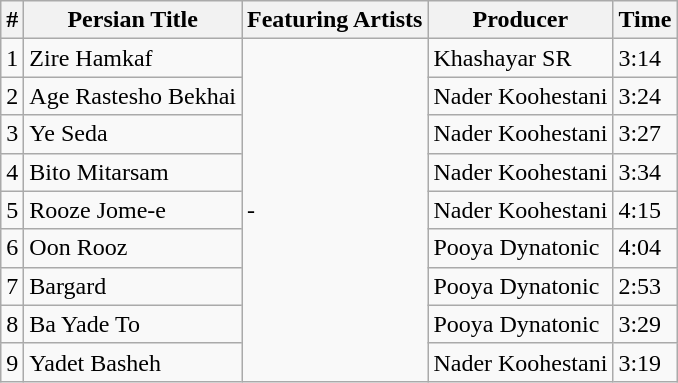<table class="wikitable">
<tr>
<th>#</th>
<th>Persian Title</th>
<th>Featuring Artists</th>
<th>Producer</th>
<th>Time</th>
</tr>
<tr>
<td>1</td>
<td>Zire Hamkaf</td>
<td rowspan="9">-</td>
<td>Khashayar SR</td>
<td>3:14</td>
</tr>
<tr>
<td>2</td>
<td>Age Rastesho Bekhai</td>
<td>Nader Koohestani</td>
<td>3:24</td>
</tr>
<tr>
<td>3</td>
<td>Ye Seda</td>
<td>Nader Koohestani</td>
<td>3:27</td>
</tr>
<tr>
<td>4</td>
<td>Bito Mitarsam</td>
<td>Nader Koohestani</td>
<td>3:34</td>
</tr>
<tr>
<td>5</td>
<td>Rooze Jome-e</td>
<td>Nader Koohestani</td>
<td>4:15</td>
</tr>
<tr>
<td>6</td>
<td>Oon Rooz</td>
<td>Pooya Dynatonic</td>
<td>4:04</td>
</tr>
<tr>
<td>7</td>
<td>Bargard</td>
<td>Pooya Dynatonic</td>
<td>2:53</td>
</tr>
<tr>
<td>8</td>
<td>Ba Yade To</td>
<td>Pooya Dynatonic</td>
<td>3:29</td>
</tr>
<tr>
<td>9</td>
<td>Yadet Basheh</td>
<td>Nader Koohestani</td>
<td>3:19</td>
</tr>
</table>
